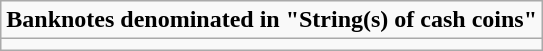<table role="presentation" class="wikitable mw-collapsible mw-collapsed">
<tr>
<td><strong>Banknotes denominated in "String(s) of cash coins"</strong></td>
</tr>
<tr>
<td></td>
</tr>
</table>
